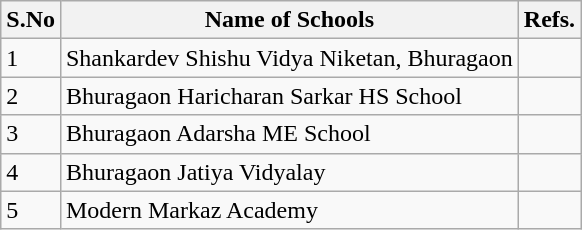<table class="wikitable">
<tr>
<th>S.No</th>
<th>Name of Schools</th>
<th>Refs.</th>
</tr>
<tr>
<td>1</td>
<td>Shankardev Shishu Vidya Niketan, Bhuragaon</td>
<td></td>
</tr>
<tr>
<td>2</td>
<td>Bhuragaon Haricharan Sarkar HS School</td>
<td></td>
</tr>
<tr>
<td>3</td>
<td>Bhuragaon Adarsha ME School</td>
<td></td>
</tr>
<tr>
<td>4</td>
<td>Bhuragaon Jatiya Vidyalay</td>
<td></td>
</tr>
<tr>
<td>5</td>
<td>Modern Markaz Academy</td>
<td></td>
</tr>
</table>
